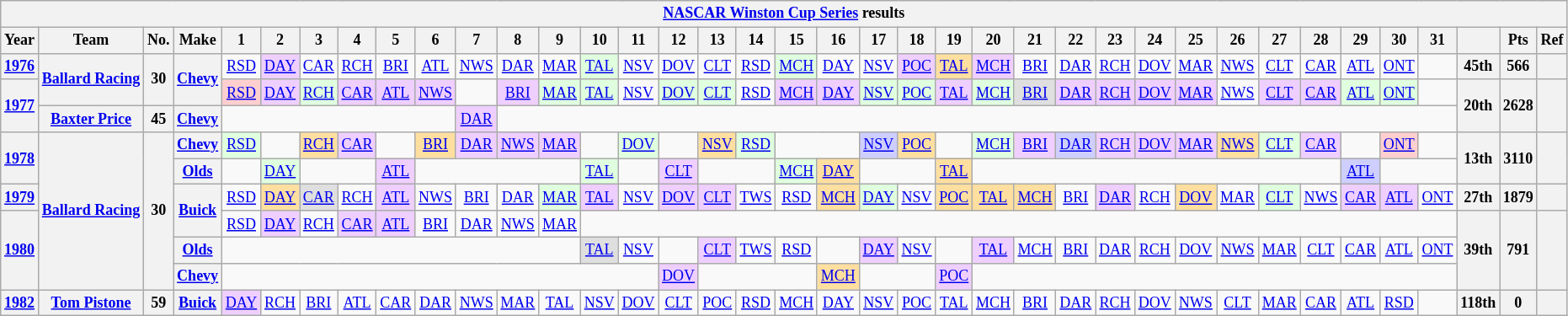<table class="wikitable" style="text-align:center; font-size:75%">
<tr>
<th colspan=40><a href='#'>NASCAR Winston Cup Series</a> results</th>
</tr>
<tr>
<th>Year</th>
<th>Team</th>
<th>No.</th>
<th>Make</th>
<th>1</th>
<th>2</th>
<th>3</th>
<th>4</th>
<th>5</th>
<th>6</th>
<th>7</th>
<th>8</th>
<th>9</th>
<th>10</th>
<th>11</th>
<th>12</th>
<th>13</th>
<th>14</th>
<th>15</th>
<th>16</th>
<th>17</th>
<th>18</th>
<th>19</th>
<th>20</th>
<th>21</th>
<th>22</th>
<th>23</th>
<th>24</th>
<th>25</th>
<th>26</th>
<th>27</th>
<th>28</th>
<th>29</th>
<th>30</th>
<th>31</th>
<th></th>
<th>Pts</th>
<th>Ref</th>
</tr>
<tr>
<th><a href='#'>1976</a></th>
<th rowspan=2><a href='#'>Ballard Racing</a></th>
<th rowspan=2>30</th>
<th rowspan=2><a href='#'>Chevy</a></th>
<td><a href='#'>RSD</a></td>
<td style="background:#EFCFFF;"><a href='#'>DAY</a><br></td>
<td><a href='#'>CAR</a></td>
<td><a href='#'>RCH</a></td>
<td><a href='#'>BRI</a></td>
<td><a href='#'>ATL</a></td>
<td><a href='#'>NWS</a></td>
<td><a href='#'>DAR</a></td>
<td><a href='#'>MAR</a></td>
<td style="background:#DFFFDF;"><a href='#'>TAL</a><br></td>
<td><a href='#'>NSV</a></td>
<td><a href='#'>DOV</a></td>
<td><a href='#'>CLT</a></td>
<td><a href='#'>RSD</a></td>
<td style="background:#DFFFDF;"><a href='#'>MCH</a><br></td>
<td><a href='#'>DAY</a></td>
<td><a href='#'>NSV</a></td>
<td style="background:#EFCFFF;"><a href='#'>POC</a><br></td>
<td style="background:#FFDF9F;"><a href='#'>TAL</a><br></td>
<td style="background:#EFCFFF;"><a href='#'>MCH</a><br></td>
<td><a href='#'>BRI</a></td>
<td><a href='#'>DAR</a></td>
<td><a href='#'>RCH</a></td>
<td><a href='#'>DOV</a></td>
<td><a href='#'>MAR</a></td>
<td><a href='#'>NWS</a></td>
<td><a href='#'>CLT</a></td>
<td><a href='#'>CAR</a></td>
<td><a href='#'>ATL</a></td>
<td><a href='#'>ONT</a></td>
<td></td>
<th>45th</th>
<th>566</th>
<th></th>
</tr>
<tr>
<th rowspan=2><a href='#'>1977</a></th>
<td style="background:#FFCFCF;"><a href='#'>RSD</a><br></td>
<td style="background:#EFCFFF;"><a href='#'>DAY</a><br></td>
<td style="background:#DFFFDF;"><a href='#'>RCH</a><br></td>
<td style="background:#EFCFFF;"><a href='#'>CAR</a><br></td>
<td style="background:#EFCFFF;"><a href='#'>ATL</a><br></td>
<td style="background:#EFCFFF;"><a href='#'>NWS</a><br></td>
<td></td>
<td style="background:#EFCFFF;"><a href='#'>BRI</a><br></td>
<td style="background:#DFFFDF;"><a href='#'>MAR</a><br></td>
<td style="background:#DFFFDF;"><a href='#'>TAL</a><br></td>
<td><a href='#'>NSV</a></td>
<td style="background:#DFFFDF;"><a href='#'>DOV</a><br></td>
<td style="background:#DFFFDF;"><a href='#'>CLT</a><br></td>
<td><a href='#'>RSD</a></td>
<td style="background:#EFCFFF;"><a href='#'>MCH</a><br></td>
<td style="background:#EFCFFF;"><a href='#'>DAY</a><br></td>
<td style="background:#DFFFDF;"><a href='#'>NSV</a><br></td>
<td style="background:#DFFFDF;"><a href='#'>POC</a><br></td>
<td style="background:#EFCFFF;"><a href='#'>TAL</a><br></td>
<td style="background:#DFFFDF;"><a href='#'>MCH</a><br></td>
<td style="background:#DFDFDF;"><a href='#'>BRI</a><br></td>
<td style="background:#EFCFFF;"><a href='#'>DAR</a><br></td>
<td style="background:#EFCFFF;"><a href='#'>RCH</a><br></td>
<td style="background:#EFCFFF;"><a href='#'>DOV</a><br></td>
<td style="background:#EFCFFF;"><a href='#'>MAR</a><br></td>
<td><a href='#'>NWS</a></td>
<td style="background:#EFCFFF;"><a href='#'>CLT</a><br></td>
<td style="background:#EFCFFF;"><a href='#'>CAR</a><br></td>
<td style="background:#DFFFDF;"><a href='#'>ATL</a><br></td>
<td style="background:#DFFFDF;"><a href='#'>ONT</a><br></td>
<td></td>
<th rowspan=2>20th</th>
<th rowspan=2>2628</th>
<th rowspan=2></th>
</tr>
<tr>
<th><a href='#'>Baxter Price</a></th>
<th>45</th>
<th><a href='#'>Chevy</a></th>
<td colspan=6></td>
<td style="background:#EFCFFF;"><a href='#'>DAR</a><br></td>
<td colspan=24></td>
</tr>
<tr>
<th rowspan=2><a href='#'>1978</a></th>
<th rowspan=6><a href='#'>Ballard Racing</a></th>
<th rowspan=6>30</th>
<th><a href='#'>Chevy</a></th>
<td style="background:#DFFFDF;"><a href='#'>RSD</a><br></td>
<td></td>
<td style="background:#FFDF9F;"><a href='#'>RCH</a><br></td>
<td style="background:#EFCFFF;"><a href='#'>CAR</a><br></td>
<td></td>
<td style="background:#FFDF9F;"><a href='#'>BRI</a><br></td>
<td style="background:#EFCFFF;"><a href='#'>DAR</a><br></td>
<td style="background:#EFCFFF;"><a href='#'>NWS</a><br></td>
<td style="background:#EFCFFF;"><a href='#'>MAR</a><br></td>
<td></td>
<td style="background:#DFFFDF;"><a href='#'>DOV</a><br></td>
<td></td>
<td style="background:#FFDF9F;"><a href='#'>NSV</a><br></td>
<td style="background:#DFFFDF;"><a href='#'>RSD</a><br></td>
<td colspan=2></td>
<td style="background:#CFCFFF;"><a href='#'>NSV</a><br></td>
<td style="background:#FFDF9F;"><a href='#'>POC</a><br></td>
<td></td>
<td style="background:#DFFFDF;"><a href='#'>MCH</a><br></td>
<td style="background:#EFCFFF;"><a href='#'>BRI</a><br></td>
<td style="background:#CFCFFF;"><a href='#'>DAR</a><br></td>
<td style="background:#EFCFFF;"><a href='#'>RCH</a><br></td>
<td style="background:#EFCFFF;"><a href='#'>DOV</a><br></td>
<td style="background:#EFCFFF;"><a href='#'>MAR</a><br></td>
<td style="background:#FFDF9F;"><a href='#'>NWS</a><br></td>
<td style="background:#DFFFDF;"><a href='#'>CLT</a><br></td>
<td style="background:#EFCFFF;"><a href='#'>CAR</a><br></td>
<td></td>
<td style="background:#FFCFCF;"><a href='#'>ONT</a><br></td>
<td></td>
<th rowspan=2>13th</th>
<th rowspan=2>3110</th>
<th rowspan=2></th>
</tr>
<tr>
<th><a href='#'>Olds</a></th>
<td></td>
<td style="background:#DFFFDF;"><a href='#'>DAY</a><br></td>
<td colspan=2></td>
<td style="background:#EFCFFF;"><a href='#'>ATL</a><br></td>
<td colspan=4></td>
<td style="background:#DFFFDF;"><a href='#'>TAL</a><br></td>
<td></td>
<td style="background:#EFCFFF;"><a href='#'>CLT</a><br></td>
<td colspan=2></td>
<td style="background:#DFFFDF;"><a href='#'>MCH</a><br></td>
<td style="background:#FFDF9F;"><a href='#'>DAY</a><br></td>
<td colspan=2></td>
<td style="background:#FFDF9F;"><a href='#'>TAL</a><br></td>
<td colspan=9></td>
<td style="background:#CFCFFF;"><a href='#'>ATL</a><br></td>
<td colspan=2></td>
</tr>
<tr>
<th><a href='#'>1979</a></th>
<th rowspan=2><a href='#'>Buick</a></th>
<td><a href='#'>RSD</a></td>
<td style="background:#FFDF9F;"><a href='#'>DAY</a><br></td>
<td style="background:#DFDFDF;"><a href='#'>CAR</a><br></td>
<td><a href='#'>RCH</a></td>
<td style="background:#EFCFFF;"><a href='#'>ATL</a><br></td>
<td><a href='#'>NWS</a></td>
<td><a href='#'>BRI</a></td>
<td><a href='#'>DAR</a></td>
<td style="background:#DFFFDF;"><a href='#'>MAR</a><br></td>
<td style="background:#EFCFFF;"><a href='#'>TAL</a><br></td>
<td><a href='#'>NSV</a></td>
<td style="background:#EFCFFF;"><a href='#'>DOV</a><br></td>
<td style="background:#EFCFFF;"><a href='#'>CLT</a><br></td>
<td><a href='#'>TWS</a></td>
<td><a href='#'>RSD</a></td>
<td style="background:#FFDF9F;"><a href='#'>MCH</a><br></td>
<td style="background:#DFFFDF;"><a href='#'>DAY</a><br></td>
<td><a href='#'>NSV</a></td>
<td style="background:#FFDF9F;"><a href='#'>POC</a><br></td>
<td style="background:#FFDF9F;"><a href='#'>TAL</a><br></td>
<td style="background:#FFDF9F;"><a href='#'>MCH</a><br></td>
<td><a href='#'>BRI</a></td>
<td style="background:#EFCFFF;"><a href='#'>DAR</a><br></td>
<td><a href='#'>RCH</a></td>
<td style="background:#FFDF9F;"><a href='#'>DOV</a><br></td>
<td><a href='#'>MAR</a></td>
<td style="background:#DFFFDF;"><a href='#'>CLT</a><br></td>
<td><a href='#'>NWS</a></td>
<td style="background:#EFCFFF;"><a href='#'>CAR</a><br></td>
<td style="background:#EFCFFF;"><a href='#'>ATL</a><br></td>
<td><a href='#'>ONT</a></td>
<th>27th</th>
<th>1879</th>
<th></th>
</tr>
<tr>
<th rowspan=3><a href='#'>1980</a></th>
<td><a href='#'>RSD</a></td>
<td style="background:#EFCFFF;"><a href='#'>DAY</a><br></td>
<td><a href='#'>RCH</a></td>
<td style="background:#EFCFFF;"><a href='#'>CAR</a><br></td>
<td style="background:#EFCFFF;"><a href='#'>ATL</a><br></td>
<td><a href='#'>BRI</a></td>
<td><a href='#'>DAR</a></td>
<td><a href='#'>NWS</a></td>
<td><a href='#'>MAR</a></td>
<td colspan=22></td>
<th rowspan=3>39th</th>
<th rowspan=3>791</th>
<th rowspan=3></th>
</tr>
<tr>
<th><a href='#'>Olds</a></th>
<td colspan=9></td>
<td style="background:#DFDFDF;"><a href='#'>TAL</a><br></td>
<td><a href='#'>NSV</a></td>
<td></td>
<td style="background:#EFCFFF;"><a href='#'>CLT</a><br></td>
<td><a href='#'>TWS</a></td>
<td><a href='#'>RSD</a></td>
<td></td>
<td style="background:#EFCFFF;"><a href='#'>DAY</a><br></td>
<td><a href='#'>NSV</a></td>
<td></td>
<td style="background:#EFCFFF;"><a href='#'>TAL</a><br></td>
<td><a href='#'>MCH</a></td>
<td><a href='#'>BRI</a></td>
<td><a href='#'>DAR</a></td>
<td><a href='#'>RCH</a></td>
<td><a href='#'>DOV</a></td>
<td><a href='#'>NWS</a></td>
<td><a href='#'>MAR</a></td>
<td><a href='#'>CLT</a></td>
<td><a href='#'>CAR</a></td>
<td><a href='#'>ATL</a></td>
<td><a href='#'>ONT</a></td>
</tr>
<tr>
<th><a href='#'>Chevy</a></th>
<td colspan=11></td>
<td style="background:#EFCFFF;"><a href='#'>DOV</a><br></td>
<td colspan=3></td>
<td style="background:#FFDF9F;"><a href='#'>MCH</a><br></td>
<td colspan=2></td>
<td style="background:#EFCFFF;"><a href='#'>POC</a><br></td>
<td colspan=12></td>
</tr>
<tr>
<th><a href='#'>1982</a></th>
<th><a href='#'>Tom Pistone</a></th>
<th>59</th>
<th><a href='#'>Buick</a></th>
<td style="background:#EFCFFF;"><a href='#'>DAY</a><br></td>
<td><a href='#'>RCH</a></td>
<td><a href='#'>BRI</a></td>
<td><a href='#'>ATL</a></td>
<td><a href='#'>CAR</a></td>
<td><a href='#'>DAR</a></td>
<td><a href='#'>NWS</a></td>
<td><a href='#'>MAR</a></td>
<td><a href='#'>TAL</a></td>
<td><a href='#'>NSV</a></td>
<td><a href='#'>DOV</a></td>
<td><a href='#'>CLT</a></td>
<td><a href='#'>POC</a></td>
<td><a href='#'>RSD</a></td>
<td><a href='#'>MCH</a></td>
<td><a href='#'>DAY</a></td>
<td><a href='#'>NSV</a></td>
<td><a href='#'>POC</a></td>
<td><a href='#'>TAL</a></td>
<td><a href='#'>MCH</a></td>
<td><a href='#'>BRI</a></td>
<td><a href='#'>DAR</a></td>
<td><a href='#'>RCH</a></td>
<td><a href='#'>DOV</a></td>
<td><a href='#'>NWS</a></td>
<td><a href='#'>CLT</a></td>
<td><a href='#'>MAR</a></td>
<td><a href='#'>CAR</a></td>
<td><a href='#'>ATL</a></td>
<td><a href='#'>RSD</a></td>
<td></td>
<th>118th</th>
<th>0</th>
<th></th>
</tr>
</table>
